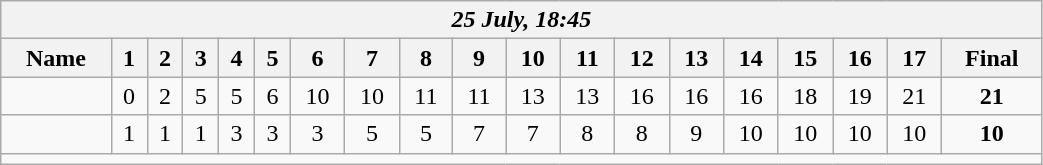<table class=wikitable style="text-align:center; width: 55%">
<tr>
<th colspan=19><em>25 July, 18:45</em></th>
</tr>
<tr>
<th>Name</th>
<th>1</th>
<th>2</th>
<th>3</th>
<th>4</th>
<th>5</th>
<th>6</th>
<th>7</th>
<th>8</th>
<th>9</th>
<th>10</th>
<th>11</th>
<th>12</th>
<th>13</th>
<th>14</th>
<th>15</th>
<th>16</th>
<th>17</th>
<th>Final</th>
</tr>
<tr>
<td align=left><strong></strong></td>
<td>0</td>
<td>2</td>
<td>5</td>
<td>5</td>
<td>6</td>
<td>10</td>
<td>10</td>
<td>11</td>
<td>11</td>
<td>13</td>
<td>13</td>
<td>16</td>
<td>16</td>
<td>16</td>
<td>18</td>
<td>19</td>
<td>21</td>
<td><strong>21</strong></td>
</tr>
<tr>
<td align=left></td>
<td>1</td>
<td>1</td>
<td>1</td>
<td>3</td>
<td>3</td>
<td>3</td>
<td>5</td>
<td>5</td>
<td>7</td>
<td>7</td>
<td>8</td>
<td>8</td>
<td>9</td>
<td>10</td>
<td>10</td>
<td>10</td>
<td>10</td>
<td><strong>10</strong></td>
</tr>
<tr>
<td colspan=19></td>
</tr>
</table>
